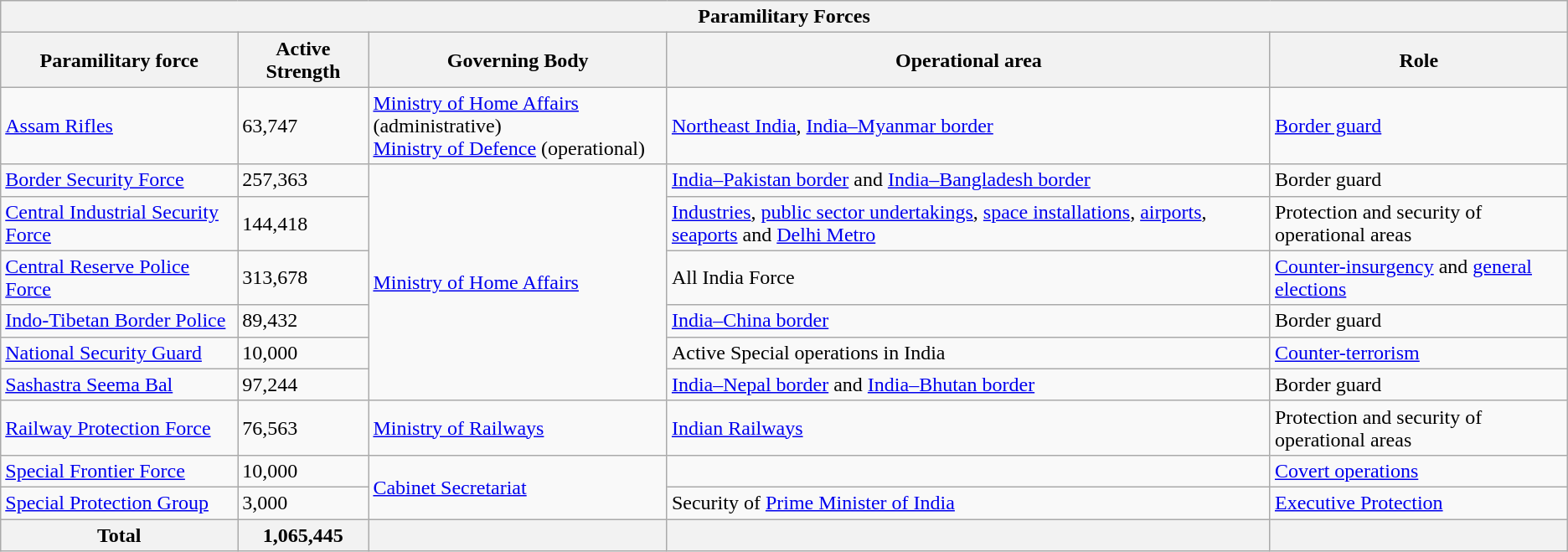<table class="wikitable">
<tr>
<th style="align: center" colspan="5">Paramilitary Forces</th>
</tr>
<tr>
<th>Paramilitary force</th>
<th>Active Strength</th>
<th>Governing Body</th>
<th>Operational area</th>
<th>Role</th>
</tr>
<tr>
<td> <a href='#'>Assam Rifles</a></td>
<td>63,747</td>
<td><a href='#'>Ministry of Home Affairs</a> (administrative)<br><a href='#'>Ministry of Defence</a> (operational)</td>
<td><a href='#'>Northeast India</a>, <a href='#'>India–Myanmar border</a></td>
<td><a href='#'>Border guard</a></td>
</tr>
<tr>
<td> <a href='#'>Border Security Force</a></td>
<td>257,363</td>
<td rowspan="6"><a href='#'>Ministry of Home Affairs</a></td>
<td><a href='#'>India–Pakistan border</a> and <a href='#'>India–Bangladesh border</a></td>
<td>Border guard</td>
</tr>
<tr>
<td> <a href='#'>Central Industrial Security Force</a></td>
<td>144,418</td>
<td><a href='#'>Industries</a>, <a href='#'>public sector undertakings</a>, <a href='#'>space installations</a>, <a href='#'>airports</a>, <a href='#'>seaports</a> and <a href='#'>Delhi Metro</a></td>
<td>Protection and security of operational areas</td>
</tr>
<tr>
<td> <a href='#'>Central Reserve Police Force</a></td>
<td>313,678</td>
<td>All India Force</td>
<td><a href='#'>Counter-insurgency</a> and <a href='#'>general elections</a></td>
</tr>
<tr>
<td> <a href='#'>Indo-Tibetan Border Police</a></td>
<td>89,432</td>
<td><a href='#'>India–China border</a></td>
<td>Border guard</td>
</tr>
<tr>
<td> <a href='#'>National Security Guard</a></td>
<td>10,000</td>
<td>Active Special operations in India</td>
<td><a href='#'>Counter-terrorism</a></td>
</tr>
<tr>
<td> <a href='#'>Sashastra Seema Bal</a></td>
<td>97,244</td>
<td><a href='#'>India–Nepal border</a> and <a href='#'>India–Bhutan border</a></td>
<td>Border guard</td>
</tr>
<tr>
<td> <a href='#'>Railway Protection Force</a></td>
<td>76,563</td>
<td><a href='#'>Ministry of Railways</a></td>
<td><a href='#'>Indian Railways</a></td>
<td>Protection and security of operational areas</td>
</tr>
<tr>
<td> <a href='#'>Special Frontier Force</a></td>
<td>10,000</td>
<td rowspan="2"><a href='#'>Cabinet Secretariat</a></td>
<td></td>
<td><a href='#'>Covert operations</a></td>
</tr>
<tr>
<td> <a href='#'>Special Protection Group</a></td>
<td>3,000</td>
<td>Security of <a href='#'>Prime Minister of India</a></td>
<td><a href='#'>Executive Protection</a></td>
</tr>
<tr>
<th>Total</th>
<th><strong>1,065,445</strong></th>
<th></th>
<th></th>
<th></th>
</tr>
</table>
